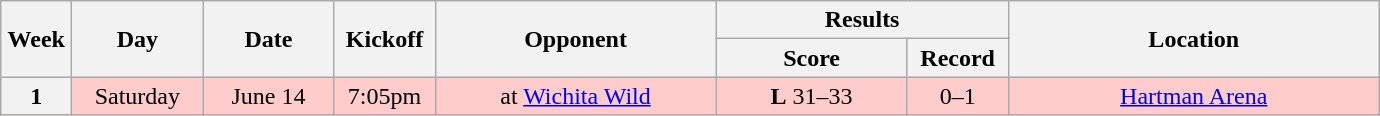<table class="wikitable">
<tr>
<th rowspan="2" width="40">Week</th>
<th rowspan="2" width="80">Day</th>
<th rowspan="2" width="80">Date</th>
<th rowspan="2" width="60">Kickoff</th>
<th rowspan="2" width="180">Opponent</th>
<th colspan="2" width="180">Results</th>
<th rowspan="2" width="240">Location</th>
</tr>
<tr>
<th width="120">Score</th>
<th width="60">Record</th>
</tr>
<tr align="center" bgcolor="#FFCCCC">
<th>1</th>
<td>Saturday</td>
<td>June 14</td>
<td>7:05pm</td>
<td>at <a href='#'>Wichita Wild</a></td>
<td><strong>L</strong> 31–33</td>
<td>0–1</td>
<td><a href='#'>Hartman Arena</a></td>
</tr>
</table>
